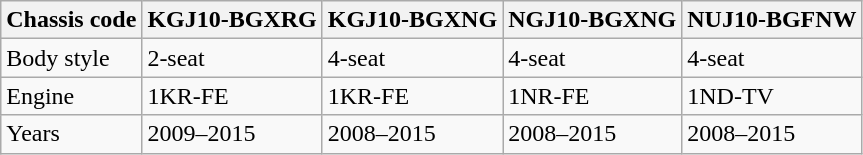<table class="wikitable">
<tr>
<th>Chassis code</th>
<th>KGJ10-BGXRG</th>
<th>KGJ10-BGXNG</th>
<th>NGJ10-BGXNG</th>
<th>NUJ10-BGFNW</th>
</tr>
<tr>
<td>Body style</td>
<td>2-seat</td>
<td>4-seat</td>
<td>4-seat</td>
<td>4-seat</td>
</tr>
<tr>
<td>Engine</td>
<td>1KR-FE</td>
<td>1KR-FE</td>
<td>1NR-FE</td>
<td>1ND-TV</td>
</tr>
<tr>
<td>Years</td>
<td>2009–2015</td>
<td>2008–2015</td>
<td>2008–2015</td>
<td>2008–2015</td>
</tr>
</table>
